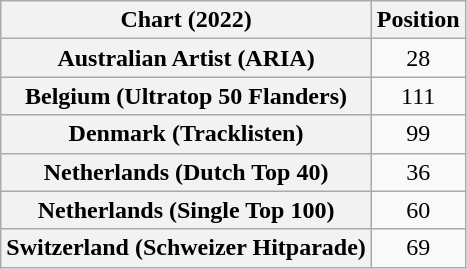<table class="wikitable sortable plainrowheaders" style="text-align:center">
<tr>
<th scope="col">Chart (2022)</th>
<th scope="col">Position</th>
</tr>
<tr>
<th scope="row">Australian Artist (ARIA)</th>
<td>28</td>
</tr>
<tr>
<th scope="row">Belgium (Ultratop 50 Flanders)</th>
<td>111</td>
</tr>
<tr>
<th scope="row">Denmark (Tracklisten)</th>
<td>99</td>
</tr>
<tr>
<th scope="row">Netherlands (Dutch Top 40)</th>
<td>36</td>
</tr>
<tr>
<th scope="row">Netherlands (Single Top 100)</th>
<td>60</td>
</tr>
<tr>
<th scope="row">Switzerland (Schweizer Hitparade)</th>
<td>69</td>
</tr>
</table>
